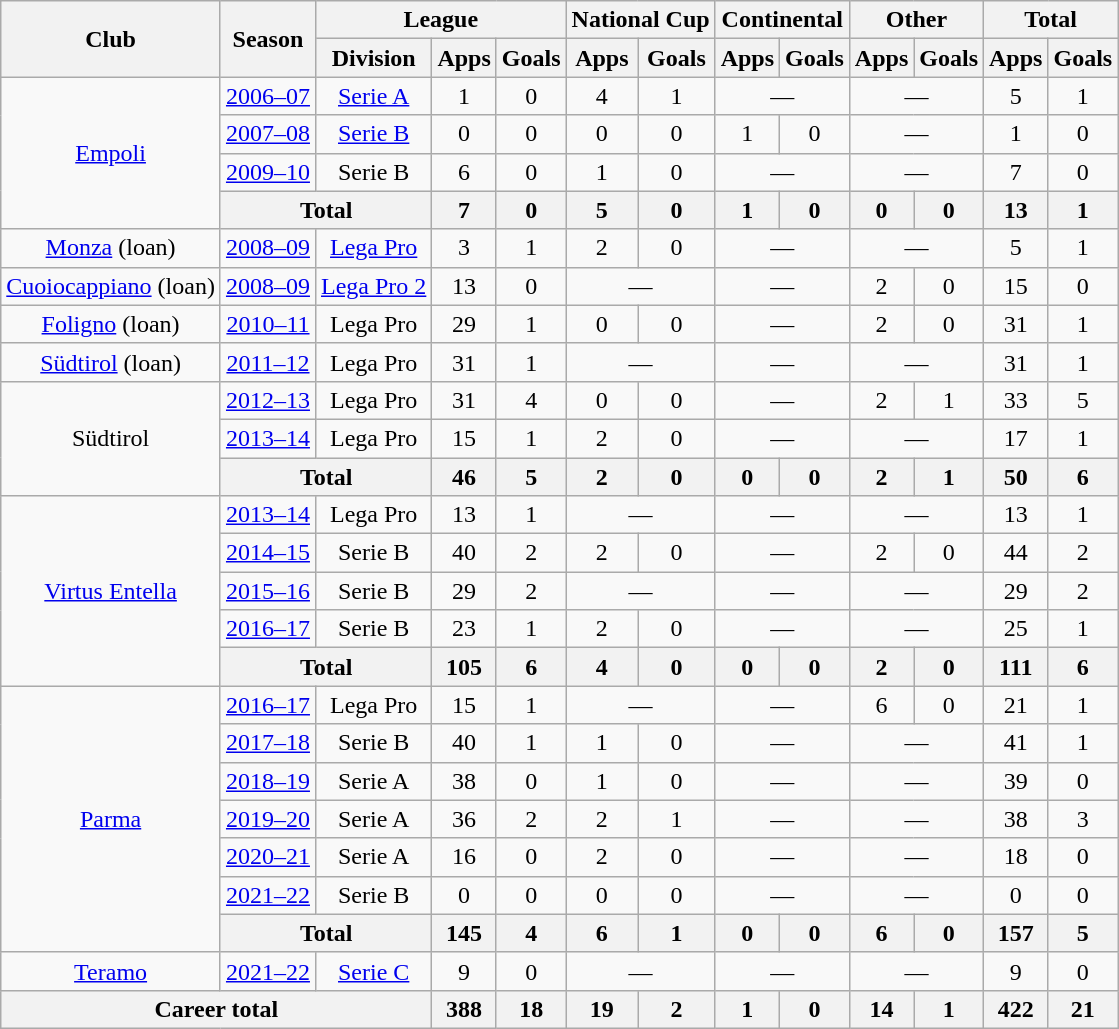<table class="wikitable" style="text-align:center">
<tr>
<th rowspan="2">Club</th>
<th rowspan="2">Season</th>
<th colspan="3">League</th>
<th colspan="2">National Cup</th>
<th colspan="2">Continental</th>
<th colspan="2">Other</th>
<th colspan="2">Total</th>
</tr>
<tr>
<th>Division</th>
<th>Apps</th>
<th>Goals</th>
<th>Apps</th>
<th>Goals</th>
<th>Apps</th>
<th>Goals</th>
<th>Apps</th>
<th>Goals</th>
<th>Apps</th>
<th>Goals</th>
</tr>
<tr>
<td rowspan="4"><a href='#'>Empoli</a></td>
<td><a href='#'>2006–07</a></td>
<td><a href='#'>Serie A</a></td>
<td>1</td>
<td>0</td>
<td>4</td>
<td>1</td>
<td colspan="2">—</td>
<td colspan="2">—</td>
<td>5</td>
<td>1</td>
</tr>
<tr>
<td><a href='#'>2007–08</a></td>
<td><a href='#'>Serie B</a></td>
<td>0</td>
<td>0</td>
<td>0</td>
<td>0</td>
<td>1</td>
<td>0</td>
<td colspan="2">—</td>
<td>1</td>
<td>0</td>
</tr>
<tr>
<td><a href='#'>2009–10</a></td>
<td>Serie B</td>
<td>6</td>
<td>0</td>
<td>1</td>
<td>0</td>
<td colspan="2">—</td>
<td colspan="2">—</td>
<td>7</td>
<td>0</td>
</tr>
<tr>
<th colspan="2">Total</th>
<th>7</th>
<th>0</th>
<th>5</th>
<th>0</th>
<th>1</th>
<th>0</th>
<th>0</th>
<th>0</th>
<th>13</th>
<th>1</th>
</tr>
<tr>
<td><a href='#'>Monza</a> (loan)</td>
<td><a href='#'>2008–09</a></td>
<td><a href='#'>Lega Pro</a></td>
<td>3</td>
<td>1</td>
<td>2</td>
<td>0</td>
<td colspan="2">—</td>
<td colspan="2">—</td>
<td>5</td>
<td>1</td>
</tr>
<tr>
<td><a href='#'>Cuoiocappiano</a> (loan)</td>
<td><a href='#'>2008–09</a></td>
<td><a href='#'>Lega Pro 2</a></td>
<td>13</td>
<td>0</td>
<td colspan="2">—</td>
<td colspan="2">—</td>
<td>2</td>
<td>0</td>
<td>15</td>
<td>0</td>
</tr>
<tr>
<td><a href='#'>Foligno</a> (loan)</td>
<td><a href='#'>2010–11</a></td>
<td>Lega Pro</td>
<td>29</td>
<td>1</td>
<td>0</td>
<td>0</td>
<td colspan="2">—</td>
<td>2</td>
<td>0</td>
<td>31</td>
<td>1</td>
</tr>
<tr>
<td><a href='#'>Südtirol</a> (loan)</td>
<td><a href='#'>2011–12</a></td>
<td>Lega Pro</td>
<td>31</td>
<td>1</td>
<td colspan="2">—</td>
<td colspan="2">—</td>
<td colspan="2">—</td>
<td>31</td>
<td>1</td>
</tr>
<tr>
<td rowspan="3">Südtirol</td>
<td><a href='#'>2012–13</a></td>
<td>Lega Pro</td>
<td>31</td>
<td>4</td>
<td>0</td>
<td>0</td>
<td colspan="2">—</td>
<td>2</td>
<td>1</td>
<td>33</td>
<td>5</td>
</tr>
<tr>
<td><a href='#'>2013–14</a></td>
<td>Lega Pro</td>
<td>15</td>
<td>1</td>
<td>2</td>
<td>0</td>
<td colspan="2">—</td>
<td colspan="2">—</td>
<td>17</td>
<td>1</td>
</tr>
<tr>
<th colspan="2">Total</th>
<th>46</th>
<th>5</th>
<th>2</th>
<th>0</th>
<th>0</th>
<th>0</th>
<th>2</th>
<th>1</th>
<th>50</th>
<th>6</th>
</tr>
<tr>
<td rowspan="5"><a href='#'>Virtus Entella</a></td>
<td><a href='#'>2013–14</a></td>
<td>Lega Pro</td>
<td>13</td>
<td>1</td>
<td colspan="2">—</td>
<td colspan="2">—</td>
<td colspan="2">—</td>
<td>13</td>
<td>1</td>
</tr>
<tr>
<td><a href='#'>2014–15</a></td>
<td>Serie B</td>
<td>40</td>
<td>2</td>
<td>2</td>
<td>0</td>
<td colspan="2">—</td>
<td>2</td>
<td>0</td>
<td>44</td>
<td>2</td>
</tr>
<tr>
<td><a href='#'>2015–16</a></td>
<td>Serie B</td>
<td>29</td>
<td>2</td>
<td colspan="2">—</td>
<td colspan="2">—</td>
<td colspan="2">—</td>
<td>29</td>
<td>2</td>
</tr>
<tr>
<td><a href='#'>2016–17</a></td>
<td>Serie B</td>
<td>23</td>
<td>1</td>
<td>2</td>
<td>0</td>
<td colspan="2">—</td>
<td colspan="2">—</td>
<td>25</td>
<td>1</td>
</tr>
<tr>
<th colspan="2">Total</th>
<th>105</th>
<th>6</th>
<th>4</th>
<th>0</th>
<th>0</th>
<th>0</th>
<th>2</th>
<th>0</th>
<th>111</th>
<th>6</th>
</tr>
<tr>
<td rowspan="7"><a href='#'>Parma</a></td>
<td><a href='#'>2016–17</a></td>
<td>Lega Pro</td>
<td>15</td>
<td>1</td>
<td colspan="2">—</td>
<td colspan="2">—</td>
<td>6</td>
<td>0</td>
<td>21</td>
<td>1</td>
</tr>
<tr>
<td><a href='#'>2017–18</a></td>
<td>Serie B</td>
<td>40</td>
<td>1</td>
<td>1</td>
<td>0</td>
<td colspan="2">—</td>
<td colspan="2">—</td>
<td>41</td>
<td>1</td>
</tr>
<tr>
<td><a href='#'>2018–19</a></td>
<td>Serie A</td>
<td>38</td>
<td>0</td>
<td>1</td>
<td>0</td>
<td colspan="2">—</td>
<td colspan="2">—</td>
<td>39</td>
<td>0</td>
</tr>
<tr>
<td><a href='#'>2019–20</a></td>
<td>Serie A</td>
<td>36</td>
<td>2</td>
<td>2</td>
<td>1</td>
<td colspan="2">—</td>
<td colspan="2">—</td>
<td>38</td>
<td>3</td>
</tr>
<tr>
<td><a href='#'>2020–21</a></td>
<td>Serie A</td>
<td>16</td>
<td>0</td>
<td>2</td>
<td>0</td>
<td colspan="2">—</td>
<td colspan="2">—</td>
<td>18</td>
<td>0</td>
</tr>
<tr>
<td><a href='#'>2021–22</a></td>
<td>Serie B</td>
<td>0</td>
<td>0</td>
<td>0</td>
<td>0</td>
<td colspan="2">—</td>
<td colspan="2">—</td>
<td>0</td>
<td>0</td>
</tr>
<tr>
<th colspan="2">Total</th>
<th>145</th>
<th>4</th>
<th>6</th>
<th>1</th>
<th>0</th>
<th>0</th>
<th>6</th>
<th>0</th>
<th>157</th>
<th>5</th>
</tr>
<tr>
<td><a href='#'>Teramo</a></td>
<td><a href='#'>2021–22</a></td>
<td><a href='#'>Serie C</a></td>
<td>9</td>
<td>0</td>
<td colspan="2">—</td>
<td colspan="2">—</td>
<td colspan="2">—</td>
<td>9</td>
<td>0</td>
</tr>
<tr>
<th colspan="3">Career total</th>
<th>388</th>
<th>18</th>
<th>19</th>
<th>2</th>
<th>1</th>
<th>0</th>
<th>14</th>
<th>1</th>
<th>422</th>
<th>21</th>
</tr>
</table>
